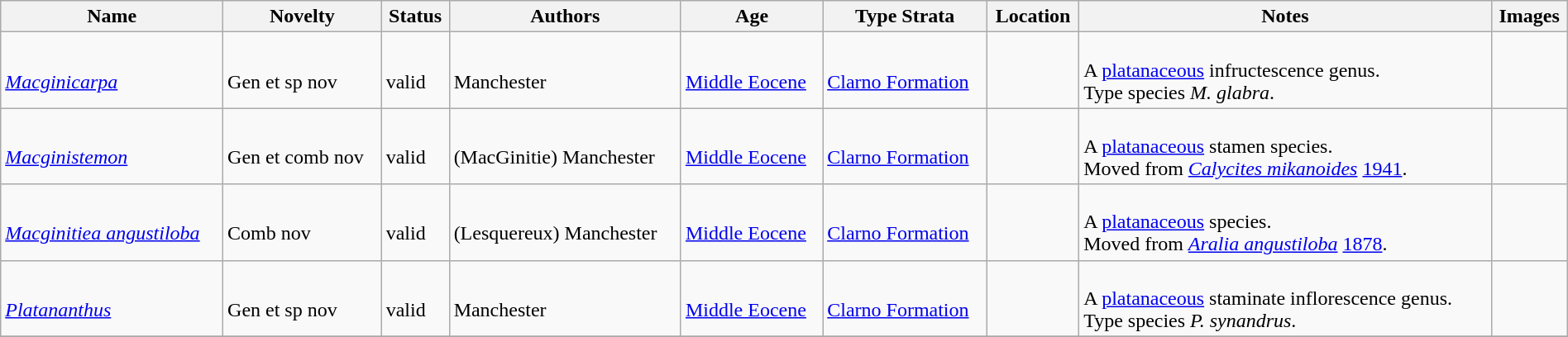<table class="wikitable sortable" align="center" width="100%">
<tr>
<th>Name</th>
<th>Novelty</th>
<th>Status</th>
<th>Authors</th>
<th>Age</th>
<th>Type Strata</th>
<th>Location</th>
<th>Notes</th>
<th>Images</th>
</tr>
<tr>
<td><br><em><a href='#'>Macginicarpa</a></em></td>
<td><br>Gen et sp nov</td>
<td><br>valid</td>
<td><br>Manchester</td>
<td><br><a href='#'>Middle Eocene</a></td>
<td><br><a href='#'>Clarno Formation</a></td>
<td><br><br></td>
<td><br>A <a href='#'>platanaceous</a> infructescence genus.<br> Type species <em>M. glabra</em>.</td>
<td></td>
</tr>
<tr>
<td><br><em><a href='#'>Macginistemon</a></em></td>
<td><br>Gen et comb nov</td>
<td><br>valid</td>
<td><br>(MacGinitie) Manchester</td>
<td><br><a href='#'>Middle Eocene</a></td>
<td><br><a href='#'>Clarno Formation</a></td>
<td><br><br></td>
<td><br>A <a href='#'>platanaceous</a> stamen species.<br> Moved from <em><a href='#'>Calycites mikanoides</a></em> <a href='#'>1941</a>.</td>
<td></td>
</tr>
<tr>
<td><br><em><a href='#'>Macginitiea angustiloba</a></em></td>
<td><br>Comb nov</td>
<td><br>valid</td>
<td><br>(Lesquereux) Manchester</td>
<td><br><a href='#'>Middle Eocene</a></td>
<td><br><a href='#'>Clarno Formation</a></td>
<td><br><br></td>
<td><br>A <a href='#'>platanaceous</a> species.<br> Moved from <em><a href='#'>Aralia angustiloba</a></em> <a href='#'>1878</a>.</td>
<td></td>
</tr>
<tr>
<td><br><em><a href='#'>Platananthus</a></em></td>
<td><br>Gen et sp nov</td>
<td><br>valid</td>
<td><br>Manchester</td>
<td><br><a href='#'>Middle Eocene</a></td>
<td><br><a href='#'>Clarno Formation</a></td>
<td><br><br></td>
<td><br>A <a href='#'>platanaceous</a> staminate inflorescence genus.<br> Type species <em>P. synandrus</em>.</td>
<td></td>
</tr>
<tr>
</tr>
</table>
